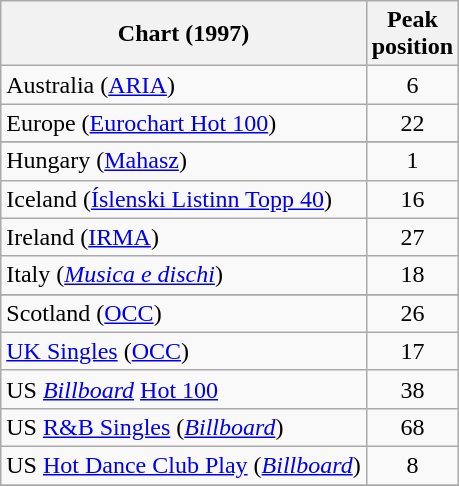<table class="wikitable sortable">
<tr>
<th align="center">Chart (1997)</th>
<th align="center">Peak<br>position</th>
</tr>
<tr>
<td>Australia (<a href='#'>ARIA</a>)</td>
<td align="center">6</td>
</tr>
<tr>
<td>Europe (<a href='#'>Eurochart Hot 100</a>)</td>
<td align="center">22</td>
</tr>
<tr>
</tr>
<tr>
</tr>
<tr>
<td>Hungary (<a href='#'>Mahasz</a>)</td>
<td align="center">1</td>
</tr>
<tr>
<td>Iceland (<a href='#'>Íslenski Listinn Topp 40</a>)</td>
<td align="center">16</td>
</tr>
<tr>
<td>Ireland (<a href='#'>IRMA</a>)</td>
<td align="center">27</td>
</tr>
<tr>
<td>Italy (<em><a href='#'>Musica e dischi</a></em>)</td>
<td align="center">18</td>
</tr>
<tr>
</tr>
<tr>
</tr>
<tr>
<td>Scotland (<a href='#'>OCC</a>)</td>
<td align="center">26</td>
</tr>
<tr>
<td><a href='#'>UK Singles</a> (<a href='#'>OCC</a>)</td>
<td align="center">17</td>
</tr>
<tr>
<td>US <em><a href='#'>Billboard</a></em> <a href='#'>Hot 100</a></td>
<td align="center">38</td>
</tr>
<tr>
<td>US <a href='#'>R&B Singles</a> (<em><a href='#'>Billboard</a></em>)</td>
<td align="center">68</td>
</tr>
<tr>
<td>US <a href='#'>Hot Dance Club Play</a> (<em><a href='#'>Billboard</a></em>)</td>
<td align="center">8</td>
</tr>
<tr>
</tr>
</table>
